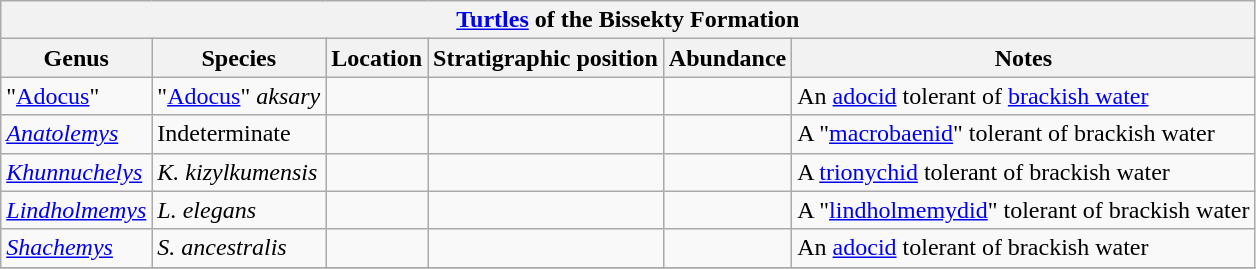<table class="wikitable" align="center">
<tr>
<th colspan="7" align="center"><strong><a href='#'>Turtles</a> of the Bissekty Formation</strong></th>
</tr>
<tr>
<th>Genus</th>
<th>Species</th>
<th>Location</th>
<th>Stratigraphic position</th>
<th>Abundance</th>
<th>Notes</th>
</tr>
<tr>
<td>"<a href='#'>Adocus</a>"</td>
<td>"<a href='#'>Adocus</a>" <em>aksary</em></td>
<td></td>
<td></td>
<td></td>
<td>An <a href='#'>adocid</a> tolerant of <a href='#'>brackish water</a></td>
</tr>
<tr>
<td><em><a href='#'>Anatolemys</a></em></td>
<td>Indeterminate</td>
<td></td>
<td></td>
<td></td>
<td>A "<a href='#'>macrobaenid</a>" tolerant of brackish water</td>
</tr>
<tr>
<td><em><a href='#'>Khunnuchelys</a></em></td>
<td><em>K. kizylkumensis</em></td>
<td></td>
<td></td>
<td></td>
<td>A <a href='#'>trionychid</a> tolerant of brackish water</td>
</tr>
<tr>
<td><em><a href='#'>Lindholmemys</a></em></td>
<td><em>L. elegans</em></td>
<td></td>
<td></td>
<td></td>
<td>A "<a href='#'>lindholmemydid</a>" tolerant of brackish water</td>
</tr>
<tr>
<td><em><a href='#'>Shachemys</a></em></td>
<td><em>S. ancestralis</em></td>
<td></td>
<td></td>
<td></td>
<td>An <a href='#'>adocid</a> tolerant of brackish water</td>
</tr>
<tr>
</tr>
</table>
